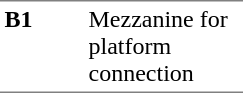<table border=0 cellspacing=0 cellpadding=3>
<tr>
<td style="border-bottom:solid 1px gray;border-top:solid 1px gray;" width=50 valign=top><strong>B1</strong></td>
<td style="border-top:solid 1px gray;border-bottom:solid 1px gray;" width=100 valign=top>Mezzanine for platform connection</td>
</tr>
</table>
